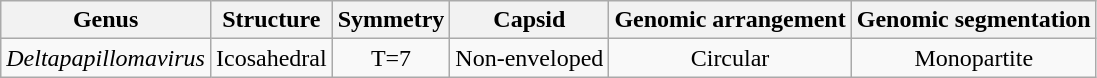<table class="wikitable sortable" style="text-align:center">
<tr>
<th>Genus</th>
<th>Structure</th>
<th>Symmetry</th>
<th>Capsid</th>
<th>Genomic arrangement</th>
<th>Genomic segmentation</th>
</tr>
<tr>
<td><em>Deltapapillomavirus</em></td>
<td>Icosahedral</td>
<td>T=7</td>
<td>Non-enveloped</td>
<td>Circular</td>
<td>Monopartite</td>
</tr>
</table>
